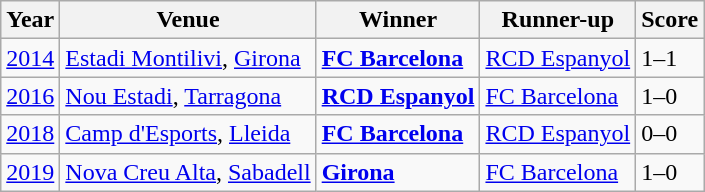<table class="wikitable">
<tr>
<th>Year</th>
<th>Venue</th>
<th>Winner</th>
<th>Runner-up</th>
<th>Score</th>
</tr>
<tr>
<td><a href='#'>2014</a></td>
<td><a href='#'>Estadi Montilivi</a>, <a href='#'>Girona</a></td>
<td><strong><a href='#'>FC Barcelona</a></strong></td>
<td><a href='#'>RCD Espanyol</a></td>
<td>1–1 </td>
</tr>
<tr>
<td><a href='#'>2016</a></td>
<td><a href='#'>Nou Estadi</a>, <a href='#'>Tarragona</a></td>
<td><strong><a href='#'>RCD Espanyol</a></strong></td>
<td><a href='#'>FC Barcelona</a></td>
<td>1–0</td>
</tr>
<tr>
<td><a href='#'>2018</a></td>
<td><a href='#'>Camp d'Esports</a>, <a href='#'>Lleida</a></td>
<td><strong><a href='#'>FC Barcelona</a></strong></td>
<td><a href='#'>RCD Espanyol</a></td>
<td>0–0 </td>
</tr>
<tr>
<td><a href='#'>2019</a></td>
<td><a href='#'>Nova Creu Alta</a>, <a href='#'>Sabadell</a></td>
<td><strong><a href='#'>Girona</a></strong></td>
<td><a href='#'>FC Barcelona</a></td>
<td>1–0</td>
</tr>
</table>
